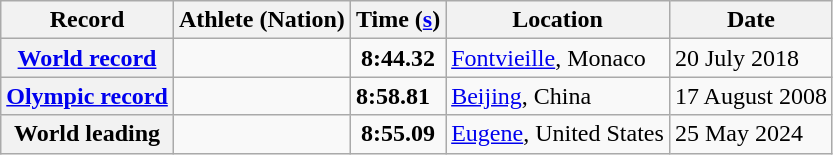<table class="wikitable">
<tr>
<th scope="col">Record</th>
<th scope="col">Athlete (Nation)</th>
<th scope="col" style="text-align:center">Time (<a href='#'>s</a>)</th>
<th scope="col">Location</th>
<th scope="col">Date</th>
</tr>
<tr>
<th scope="row"><a href='#'>World record</a></th>
<td></td>
<td style="text-align:center"><strong>8:44.32</strong></td>
<td><a href='#'>Fontvieille</a>, Monaco</td>
<td>20 July 2018</td>
</tr>
<tr>
<th scope="row"><a href='#'>Olympic record</a></th>
<td></td>
<td><strong>8:58.81</strong></td>
<td><a href='#'>Beijing</a>, China</td>
<td>17 August 2008</td>
</tr>
<tr>
<th scope="row">World leading</th>
<td></td>
<td style="text-align:center"><strong>8:55.09</strong></td>
<td><a href='#'>Eugene</a>, United States</td>
<td>25 May 2024</td>
</tr>
</table>
